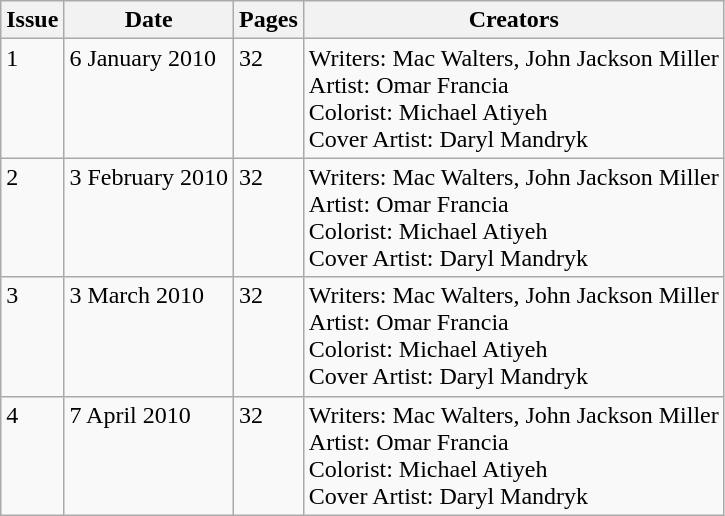<table class="wikitable">
<tr>
<th>Issue</th>
<th>Date</th>
<th>Pages</th>
<th>Creators</th>
</tr>
<tr>
<td valign="top">1</td>
<td valign="top">6 January 2010</td>
<td valign="top">32</td>
<td valign="top">Writers: Mac Walters, John Jackson Miller<br>Artist: Omar Francia<br>Colorist: Michael Atiyeh<br>Cover Artist: Daryl Mandryk</td>
</tr>
<tr>
<td valign="top">2</td>
<td valign="top">3 February 2010</td>
<td valign="top">32</td>
<td valign="top">Writers: Mac Walters, John Jackson Miller<br>Artist: Omar Francia<br>Colorist: Michael Atiyeh<br>Cover Artist: Daryl Mandryk</td>
</tr>
<tr>
<td valign="top">3</td>
<td valign="top">3 March 2010</td>
<td valign="top">32</td>
<td valign="top">Writers: Mac Walters, John Jackson Miller<br>Artist: Omar Francia<br>Colorist: Michael Atiyeh<br>Cover Artist: Daryl Mandryk</td>
</tr>
<tr>
<td valign="top">4</td>
<td valign="top">7 April 2010</td>
<td valign="top">32</td>
<td valign="top">Writers: Mac Walters, John Jackson Miller<br>Artist: Omar Francia<br>Colorist: Michael Atiyeh<br>Cover Artist: Daryl Mandryk</td>
</tr>
</table>
